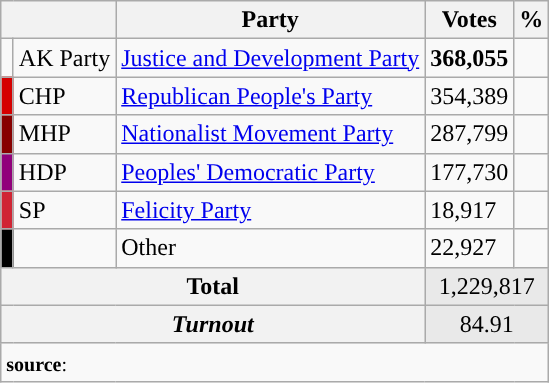<table class="wikitable">
<tr>
<th colspan="2" align="center"></th>
<th align="center">Party</th>
<th align="center">Votes</th>
<th align="center">%</th>
</tr>
<tr align="left">
<td></td>
<td>AK Party</td>
<td><a href='#'>Justice and Development Party</a></td>
<td><strong>368,055</strong></td>
<td><strong></strong></td>
</tr>
<tr align="left">
<td bgcolor="#d50000" width="1"></td>
<td>CHP</td>
<td><a href='#'>Republican People's Party</a></td>
<td>354,389</td>
<td></td>
</tr>
<tr align="left">
<td bgcolor="#870000" width="1"></td>
<td>MHP</td>
<td><a href='#'>Nationalist Movement Party</a></td>
<td>287,799</td>
<td></td>
</tr>
<tr align="left">
<td bgcolor="#91007B" width="1"></td>
<td>HDP</td>
<td><a href='#'>Peoples' Democratic Party</a></td>
<td>177,730</td>
<td></td>
</tr>
<tr align="left">
<td bgcolor="#D02433" width="1"></td>
<td>SP</td>
<td><a href='#'>Felicity Party</a></td>
<td>18,917</td>
<td></td>
</tr>
<tr align="left">
<td bgcolor=" " width="1"></td>
<td></td>
<td>Other</td>
<td>22,927</td>
<td></td>
</tr>
<tr align="left" style="background-color:#E9E9E9">
<th colspan="3" align="center"><strong>Total</strong></th>
<td colspan="5" align="center">1,229,817</td>
</tr>
<tr align="left" style="background-color:#E9E9E9">
<th colspan="3" align="center"><em>Turnout</em></th>
<td colspan="5" align="center">84.91</td>
</tr>
<tr>
<td colspan="9" align="left"><small><strong>source</strong>: </small></td>
</tr>
</table>
